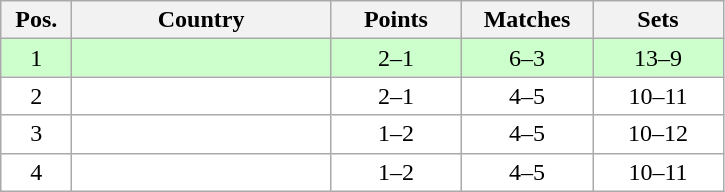<table class="wikitable" style="text-align:center;">
<tr>
<th width=40>Pos.</th>
<th width=165>Country</th>
<th width=80>Points</th>
<th width=80>Matches</th>
<th width=80>Sets</th>
</tr>
<tr style="background:#ccffcc">
<td>1</td>
<td style="text-align:left;"></td>
<td>2–1</td>
<td>6–3</td>
<td>13–9</td>
</tr>
<tr style="background:#ffffff;">
<td>2</td>
<td style="text-align:left;"></td>
<td>2–1</td>
<td>4–5</td>
<td>10–11</td>
</tr>
<tr style="background:#ffffff;">
<td>3</td>
<td style="text-align:left;"></td>
<td>1–2</td>
<td>4–5</td>
<td>10–12</td>
</tr>
<tr style="background:#ffffff;">
<td>4</td>
<td style="text-align:left;"></td>
<td>1–2</td>
<td>4–5</td>
<td>10–11</td>
</tr>
</table>
